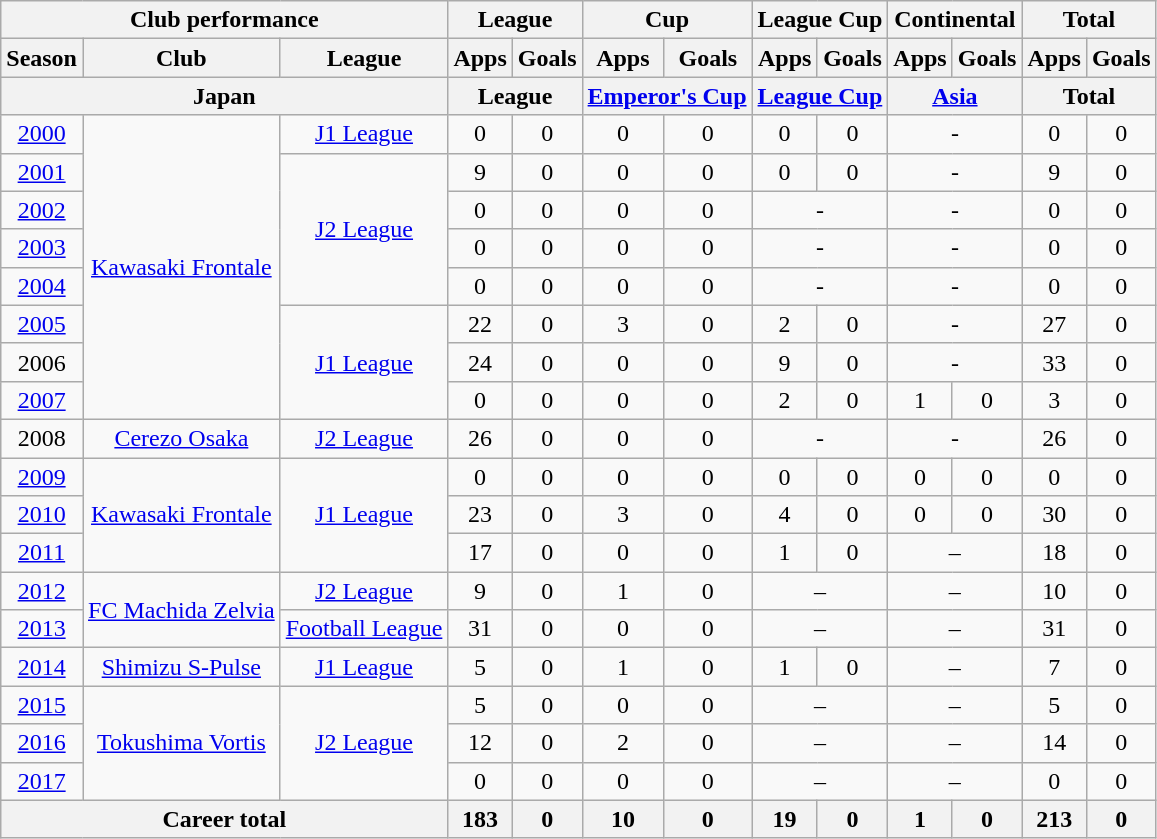<table class="wikitable" style="text-align:center">
<tr>
<th colspan=3>Club performance</th>
<th colspan=2>League</th>
<th colspan=2>Cup</th>
<th colspan=2>League Cup</th>
<th colspan=2>Continental</th>
<th colspan=2>Total</th>
</tr>
<tr>
<th>Season</th>
<th>Club</th>
<th>League</th>
<th>Apps</th>
<th>Goals</th>
<th>Apps</th>
<th>Goals</th>
<th>Apps</th>
<th>Goals</th>
<th>Apps</th>
<th>Goals</th>
<th>Apps</th>
<th>Goals</th>
</tr>
<tr>
<th colspan=3>Japan</th>
<th colspan=2>League</th>
<th colspan=2><a href='#'>Emperor's Cup</a></th>
<th colspan=2><a href='#'>League Cup</a></th>
<th colspan=2><a href='#'>Asia</a></th>
<th colspan=2>Total</th>
</tr>
<tr>
<td><a href='#'>2000</a></td>
<td rowspan="8"><a href='#'>Kawasaki Frontale</a></td>
<td><a href='#'>J1 League</a></td>
<td>0</td>
<td>0</td>
<td>0</td>
<td>0</td>
<td>0</td>
<td>0</td>
<td colspan="2">-</td>
<td>0</td>
<td>0</td>
</tr>
<tr>
<td><a href='#'>2001</a></td>
<td rowspan="4"><a href='#'>J2 League</a></td>
<td>9</td>
<td>0</td>
<td>0</td>
<td>0</td>
<td>0</td>
<td>0</td>
<td colspan="2">-</td>
<td>9</td>
<td>0</td>
</tr>
<tr>
<td><a href='#'>2002</a></td>
<td>0</td>
<td>0</td>
<td>0</td>
<td>0</td>
<td colspan="2">-</td>
<td colspan="2">-</td>
<td>0</td>
<td>0</td>
</tr>
<tr>
<td><a href='#'>2003</a></td>
<td>0</td>
<td>0</td>
<td>0</td>
<td>0</td>
<td colspan="2">-</td>
<td colspan="2">-</td>
<td>0</td>
<td>0</td>
</tr>
<tr>
<td><a href='#'>2004</a></td>
<td>0</td>
<td>0</td>
<td>0</td>
<td>0</td>
<td colspan="2">-</td>
<td colspan="2">-</td>
<td>0</td>
<td>0</td>
</tr>
<tr>
<td><a href='#'>2005</a></td>
<td rowspan="3"><a href='#'>J1 League</a></td>
<td>22</td>
<td>0</td>
<td>3</td>
<td>0</td>
<td>2</td>
<td>0</td>
<td colspan="2">-</td>
<td>27</td>
<td>0</td>
</tr>
<tr>
<td>2006</td>
<td>24</td>
<td>0</td>
<td>0</td>
<td>0</td>
<td>9</td>
<td>0</td>
<td colspan="2">-</td>
<td>33</td>
<td>0</td>
</tr>
<tr>
<td><a href='#'>2007</a></td>
<td>0</td>
<td>0</td>
<td>0</td>
<td>0</td>
<td>2</td>
<td>0</td>
<td>1</td>
<td>0</td>
<td>3</td>
<td>0</td>
</tr>
<tr>
<td>2008</td>
<td><a href='#'>Cerezo Osaka</a></td>
<td><a href='#'>J2 League</a></td>
<td>26</td>
<td>0</td>
<td>0</td>
<td>0</td>
<td colspan="2">-</td>
<td colspan="2">-</td>
<td>26</td>
<td>0</td>
</tr>
<tr>
<td><a href='#'>2009</a></td>
<td rowspan="3"><a href='#'>Kawasaki Frontale</a></td>
<td rowspan="3"><a href='#'>J1 League</a></td>
<td>0</td>
<td>0</td>
<td>0</td>
<td>0</td>
<td>0</td>
<td>0</td>
<td>0</td>
<td>0</td>
<td>0</td>
<td>0</td>
</tr>
<tr>
<td><a href='#'>2010</a></td>
<td>23</td>
<td>0</td>
<td>3</td>
<td>0</td>
<td>4</td>
<td>0</td>
<td>0</td>
<td>0</td>
<td>30</td>
<td>0</td>
</tr>
<tr>
<td><a href='#'>2011</a></td>
<td>17</td>
<td>0</td>
<td>0</td>
<td>0</td>
<td>1</td>
<td>0</td>
<td colspan="2">–</td>
<td>18</td>
<td>0</td>
</tr>
<tr>
<td><a href='#'>2012</a></td>
<td rowspan="2"><a href='#'>FC Machida Zelvia</a></td>
<td><a href='#'>J2 League</a></td>
<td>9</td>
<td>0</td>
<td>1</td>
<td>0</td>
<td colspan="2">–</td>
<td colspan="2">–</td>
<td>10</td>
<td>0</td>
</tr>
<tr>
<td><a href='#'>2013</a></td>
<td><a href='#'>Football League</a></td>
<td>31</td>
<td>0</td>
<td>0</td>
<td>0</td>
<td colspan="2">–</td>
<td colspan="2">–</td>
<td>31</td>
<td>0</td>
</tr>
<tr>
<td><a href='#'>2014</a></td>
<td><a href='#'>Shimizu S-Pulse</a></td>
<td><a href='#'>J1 League</a></td>
<td>5</td>
<td>0</td>
<td>1</td>
<td>0</td>
<td>1</td>
<td>0</td>
<td colspan="2">–</td>
<td>7</td>
<td>0</td>
</tr>
<tr>
<td><a href='#'>2015</a></td>
<td rowspan="3"><a href='#'>Tokushima Vortis</a></td>
<td rowspan="3"><a href='#'>J2 League</a></td>
<td>5</td>
<td>0</td>
<td>0</td>
<td>0</td>
<td colspan="2">–</td>
<td colspan="2">–</td>
<td>5</td>
<td>0</td>
</tr>
<tr>
<td><a href='#'>2016</a></td>
<td>12</td>
<td>0</td>
<td>2</td>
<td>0</td>
<td colspan="2">–</td>
<td colspan="2">–</td>
<td>14</td>
<td>0</td>
</tr>
<tr>
<td><a href='#'>2017</a></td>
<td>0</td>
<td>0</td>
<td>0</td>
<td>0</td>
<td colspan="2">–</td>
<td colspan="2">–</td>
<td>0</td>
<td>0</td>
</tr>
<tr>
<th colspan=3>Career total</th>
<th>183</th>
<th>0</th>
<th>10</th>
<th>0</th>
<th>19</th>
<th>0</th>
<th>1</th>
<th>0</th>
<th>213</th>
<th>0</th>
</tr>
</table>
